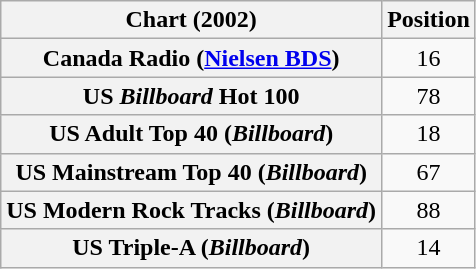<table class="wikitable sortable plainrowheaders" style="text-align:center">
<tr>
<th>Chart (2002)</th>
<th>Position</th>
</tr>
<tr>
<th scope="row">Canada Radio (<a href='#'>Nielsen BDS</a>)</th>
<td>16</td>
</tr>
<tr>
<th scope="row">US <em>Billboard</em> Hot 100</th>
<td>78</td>
</tr>
<tr>
<th scope="row">US Adult Top 40 (<em>Billboard</em>)</th>
<td>18</td>
</tr>
<tr>
<th scope="row">US Mainstream Top 40 (<em>Billboard</em>)</th>
<td>67</td>
</tr>
<tr>
<th scope="row">US Modern Rock Tracks (<em>Billboard</em>)</th>
<td>88</td>
</tr>
<tr>
<th scope="row">US Triple-A (<em>Billboard</em>)</th>
<td>14</td>
</tr>
</table>
